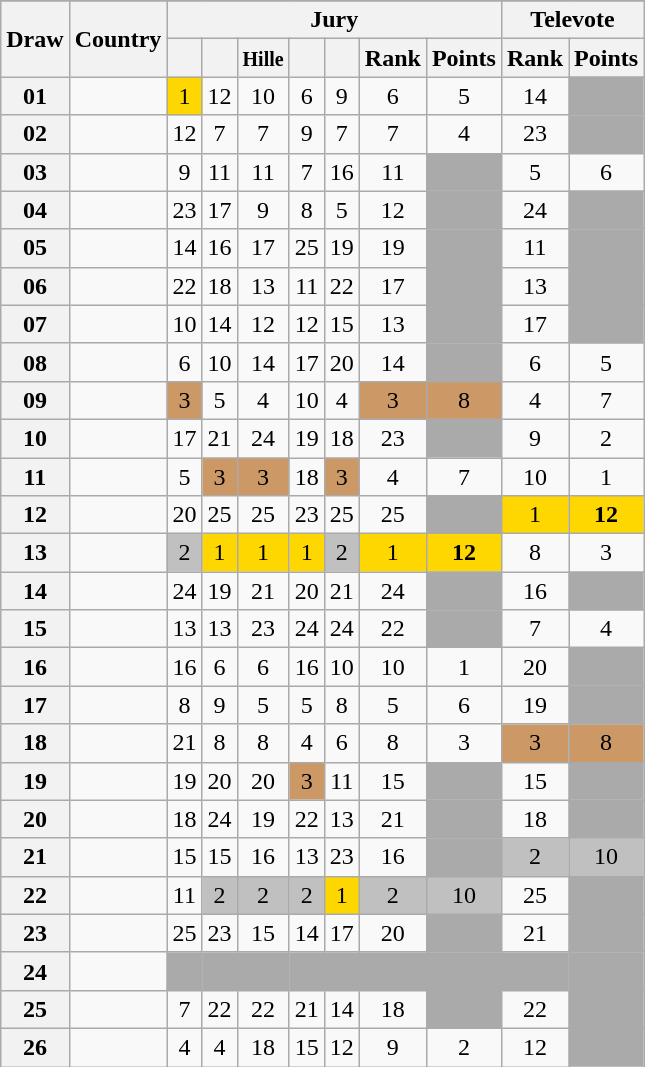<table class="sortable wikitable collapsible plainrowheaders" style="text-align:center;">
<tr>
</tr>
<tr>
<th scope="col" rowspan="2">Draw</th>
<th scope="col" rowspan="2">Country</th>
<th scope="col" colspan="7">Jury</th>
<th scope="col" colspan="2">Televote</th>
</tr>
<tr>
<th scope="col"><small></small></th>
<th scope="col"><small></small></th>
<th scope="col"><small>Hille</small></th>
<th scope="col"><small></small></th>
<th scope="col"><small></small></th>
<th scope="col">Rank</th>
<th scope="col">Points</th>
<th scope="col">Rank</th>
<th scope="col">Points</th>
</tr>
<tr>
<th scope="row" style="text-align:center;">01</th>
<td style="text-align:left;"></td>
<td style="background:gold;">1</td>
<td>12</td>
<td>10</td>
<td>6</td>
<td>9</td>
<td>6</td>
<td>5</td>
<td>14</td>
<td style="background:#AAAAAA;"></td>
</tr>
<tr>
<th scope="row" style="text-align:center;">02</th>
<td style="text-align:left;"></td>
<td>12</td>
<td>7</td>
<td>7</td>
<td>9</td>
<td>7</td>
<td>7</td>
<td>4</td>
<td>23</td>
<td style="background:#AAAAAA;"></td>
</tr>
<tr>
<th scope="row" style="text-align:center;">03</th>
<td style="text-align:left;"></td>
<td>9</td>
<td>11</td>
<td>11</td>
<td>7</td>
<td>16</td>
<td>11</td>
<td style="background:#AAAAAA;"></td>
<td>5</td>
<td>6</td>
</tr>
<tr>
<th scope="row" style="text-align:center;">04</th>
<td style="text-align:left;"></td>
<td>23</td>
<td>17</td>
<td>9</td>
<td>8</td>
<td>5</td>
<td>12</td>
<td style="background:#AAAAAA;"></td>
<td>24</td>
<td style="background:#AAAAAA;"></td>
</tr>
<tr>
<th scope="row" style="text-align:center;">05</th>
<td style="text-align:left;"></td>
<td>14</td>
<td>16</td>
<td>17</td>
<td>25</td>
<td>19</td>
<td>19</td>
<td style="background:#AAAAAA;"></td>
<td>11</td>
<td style="background:#AAAAAA;"></td>
</tr>
<tr>
<th scope="row" style="text-align:center;">06</th>
<td style="text-align:left;"></td>
<td>22</td>
<td>18</td>
<td>13</td>
<td>11</td>
<td>22</td>
<td>17</td>
<td style="background:#AAAAAA;"></td>
<td>13</td>
<td style="background:#AAAAAA;"></td>
</tr>
<tr>
<th scope="row" style="text-align:center;">07</th>
<td style="text-align:left;"></td>
<td>10</td>
<td>14</td>
<td>12</td>
<td>12</td>
<td>15</td>
<td>13</td>
<td style="background:#AAAAAA;"></td>
<td>17</td>
<td style="background:#AAAAAA;"></td>
</tr>
<tr>
<th scope="row" style="text-align:center;">08</th>
<td style="text-align:left;"></td>
<td>6</td>
<td>10</td>
<td>14</td>
<td>17</td>
<td>20</td>
<td>14</td>
<td style="background:#AAAAAA;"></td>
<td>6</td>
<td>5</td>
</tr>
<tr>
<th scope="row" style="text-align:center;">09</th>
<td style="text-align:left;"></td>
<td style="background:#CC9966;">3</td>
<td>5</td>
<td>4</td>
<td>10</td>
<td>4</td>
<td style="background:#CC9966;">3</td>
<td style="background:#CC9966;">8</td>
<td>4</td>
<td>7</td>
</tr>
<tr>
<th scope="row" style="text-align:center;">10</th>
<td style="text-align:left;"></td>
<td>17</td>
<td>21</td>
<td>24</td>
<td>19</td>
<td>18</td>
<td>23</td>
<td style="background:#AAAAAA;"></td>
<td>9</td>
<td>2</td>
</tr>
<tr>
<th scope="row" style="text-align:center;">11</th>
<td style="text-align:left;"></td>
<td>5</td>
<td style="background:#CC9966;">3</td>
<td style="background:#CC9966;">3</td>
<td>18</td>
<td style="background:#CC9966;">3</td>
<td>4</td>
<td>7</td>
<td>10</td>
<td>1</td>
</tr>
<tr>
<th scope="row" style="text-align:center;">12</th>
<td style="text-align:left;"></td>
<td>20</td>
<td>25</td>
<td>25</td>
<td>23</td>
<td>25</td>
<td>25</td>
<td style="background:#AAAAAA;"></td>
<td style="background:gold;">1</td>
<td style="background:gold;"><strong>12</strong></td>
</tr>
<tr>
<th scope="row" style="text-align:center;">13</th>
<td style="text-align:left;"></td>
<td style="background:silver;">2</td>
<td style="background:gold;">1</td>
<td style="background:gold;">1</td>
<td style="background:gold;">1</td>
<td style="background:silver;">2</td>
<td style="background:gold;">1</td>
<td style="background:gold;"><strong>12</strong></td>
<td>8</td>
<td>3</td>
</tr>
<tr>
<th scope="row" style="text-align:center;">14</th>
<td style="text-align:left;"></td>
<td>24</td>
<td>19</td>
<td>21</td>
<td>20</td>
<td>21</td>
<td>24</td>
<td style="background:#AAAAAA;"></td>
<td>16</td>
<td style="background:#AAAAAA;"></td>
</tr>
<tr>
<th scope="row" style="text-align:center;">15</th>
<td style="text-align:left;"></td>
<td>13</td>
<td>13</td>
<td>23</td>
<td>24</td>
<td>24</td>
<td>22</td>
<td style="background:#AAAAAA;"></td>
<td>7</td>
<td>4</td>
</tr>
<tr>
<th scope="row" style="text-align:center;">16</th>
<td style="text-align:left;"></td>
<td>16</td>
<td>6</td>
<td>6</td>
<td>16</td>
<td>10</td>
<td>10</td>
<td>1</td>
<td>20</td>
<td style="background:#AAAAAA;"></td>
</tr>
<tr>
<th scope="row" style="text-align:center;">17</th>
<td style="text-align:left;"></td>
<td>8</td>
<td>9</td>
<td>5</td>
<td>5</td>
<td>8</td>
<td>5</td>
<td>6</td>
<td>19</td>
<td style="background:#AAAAAA;"></td>
</tr>
<tr>
<th scope="row" style="text-align:center;">18</th>
<td style="text-align:left;"></td>
<td>21</td>
<td>8</td>
<td>8</td>
<td>4</td>
<td>6</td>
<td>8</td>
<td>3</td>
<td style="background:#CC9966;">3</td>
<td style="background:#CC9966;">8</td>
</tr>
<tr>
<th scope="row" style="text-align:center;">19</th>
<td style="text-align:left;"></td>
<td>19</td>
<td>20</td>
<td>20</td>
<td style="background:#CC9966;">3</td>
<td>11</td>
<td>15</td>
<td style="background:#AAAAAA;"></td>
<td>15</td>
<td style="background:#AAAAAA;"></td>
</tr>
<tr>
<th scope="row" style="text-align:center;">20</th>
<td style="text-align:left;"></td>
<td>18</td>
<td>24</td>
<td>19</td>
<td>22</td>
<td>13</td>
<td>21</td>
<td style="background:#AAAAAA;"></td>
<td>18</td>
<td style="background:#AAAAAA;"></td>
</tr>
<tr>
<th scope="row" style="text-align:center;">21</th>
<td style="text-align:left;"></td>
<td>15</td>
<td>15</td>
<td>16</td>
<td>13</td>
<td>23</td>
<td>16</td>
<td style="background:#AAAAAA;"></td>
<td style="background:silver;">2</td>
<td style="background:silver;">10</td>
</tr>
<tr>
<th scope="row" style="text-align:center;">22</th>
<td style="text-align:left;"></td>
<td>11</td>
<td style="background:silver;">2</td>
<td style="background:silver;">2</td>
<td style="background:silver;">2</td>
<td style="background:gold;">1</td>
<td style="background:silver;">2</td>
<td style="background:silver;">10</td>
<td>25</td>
<td style="background:#AAAAAA;"></td>
</tr>
<tr>
<th scope="row" style="text-align:center;">23</th>
<td style="text-align:left;"></td>
<td>25</td>
<td>23</td>
<td>15</td>
<td>14</td>
<td>17</td>
<td>20</td>
<td style="background:#AAAAAA;"></td>
<td>21</td>
<td style="background:#AAAAAA;"></td>
</tr>
<tr class="sortbottom">
<th scope="row" style="text-align:center;">24</th>
<td style="text-align:left;"></td>
<td style="background:#AAAAAA;"></td>
<td style="background:#AAAAAA;"></td>
<td style="background:#AAAAAA;"></td>
<td style="background:#AAAAAA;"></td>
<td style="background:#AAAAAA;"></td>
<td style="background:#AAAAAA;"></td>
<td style="background:#AAAAAA;"></td>
<td style="background:#AAAAAA;"></td>
<td style="background:#AAAAAA;"></td>
</tr>
<tr>
<th scope="row" style="text-align:center;">25</th>
<td style="text-align:left;"></td>
<td>7</td>
<td>22</td>
<td>22</td>
<td>21</td>
<td>14</td>
<td>18</td>
<td style="background:#AAAAAA;"></td>
<td>22</td>
<td style="background:#AAAAAA;"></td>
</tr>
<tr>
<th scope="row" style="text-align:center;">26</th>
<td style="text-align:left;"></td>
<td>4</td>
<td>4</td>
<td>18</td>
<td>15</td>
<td>12</td>
<td>9</td>
<td>2</td>
<td>12</td>
<td style="background:#AAAAAA;"></td>
</tr>
</table>
